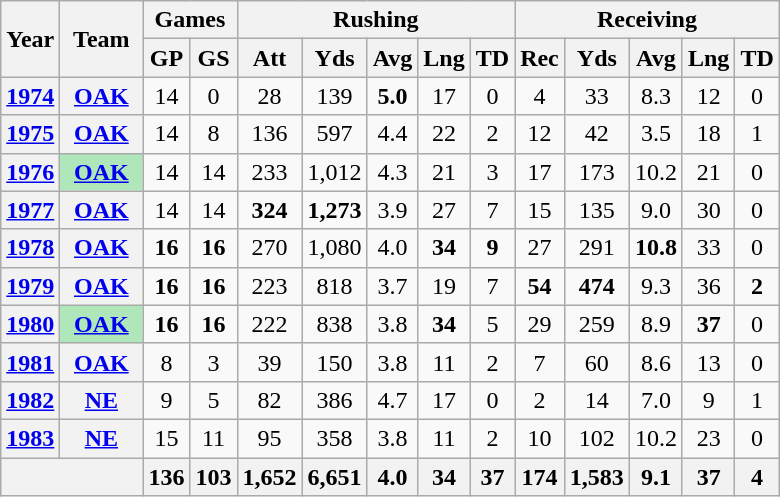<table class="wikitable" style="text-align:center;">
<tr>
<th rowspan="2">Year</th>
<th rowspan="2">Team</th>
<th colspan="2">Games</th>
<th colspan="5">Rushing</th>
<th colspan="5">Receiving</th>
</tr>
<tr>
<th>GP</th>
<th>GS</th>
<th>Att</th>
<th>Yds</th>
<th>Avg</th>
<th>Lng</th>
<th>TD</th>
<th>Rec</th>
<th>Yds</th>
<th>Avg</th>
<th>Lng</th>
<th>TD</th>
</tr>
<tr>
<th><a href='#'>1974</a></th>
<th><a href='#'>OAK</a></th>
<td>14</td>
<td>0</td>
<td>28</td>
<td>139</td>
<td><strong>5.0</strong></td>
<td>17</td>
<td>0</td>
<td>4</td>
<td>33</td>
<td>8.3</td>
<td>12</td>
<td>0</td>
</tr>
<tr>
<th><a href='#'>1975</a></th>
<th><a href='#'>OAK</a></th>
<td>14</td>
<td>8</td>
<td>136</td>
<td>597</td>
<td>4.4</td>
<td>22</td>
<td>2</td>
<td>12</td>
<td>42</td>
<td>3.5</td>
<td>18</td>
<td>1</td>
</tr>
<tr>
<th><a href='#'>1976</a></th>
<th style="background:#afe6ba; width:3em;"><a href='#'>OAK</a></th>
<td>14</td>
<td>14</td>
<td>233</td>
<td>1,012</td>
<td>4.3</td>
<td>21</td>
<td>3</td>
<td>17</td>
<td>173</td>
<td>10.2</td>
<td>21</td>
<td>0</td>
</tr>
<tr>
<th><a href='#'>1977</a></th>
<th><a href='#'>OAK</a></th>
<td>14</td>
<td>14</td>
<td><strong>324</strong></td>
<td><strong>1,273</strong></td>
<td>3.9</td>
<td>27</td>
<td>7</td>
<td>15</td>
<td>135</td>
<td>9.0</td>
<td>30</td>
<td>0</td>
</tr>
<tr>
<th><a href='#'>1978</a></th>
<th><a href='#'>OAK</a></th>
<td><strong>16</strong></td>
<td><strong>16</strong></td>
<td>270</td>
<td>1,080</td>
<td>4.0</td>
<td><strong>34</strong></td>
<td><strong>9</strong></td>
<td>27</td>
<td>291</td>
<td><strong>10.8</strong></td>
<td>33</td>
<td>0</td>
</tr>
<tr>
<th><a href='#'>1979</a></th>
<th><a href='#'>OAK</a></th>
<td><strong>16</strong></td>
<td><strong>16</strong></td>
<td>223</td>
<td>818</td>
<td>3.7</td>
<td>19</td>
<td>7</td>
<td><strong>54</strong></td>
<td><strong>474</strong></td>
<td>9.3</td>
<td>36</td>
<td><strong>2</strong></td>
</tr>
<tr>
<th><a href='#'>1980</a></th>
<th style="background:#afe6ba; width:3em;"><a href='#'>OAK</a></th>
<td><strong>16</strong></td>
<td><strong>16</strong></td>
<td>222</td>
<td>838</td>
<td>3.8</td>
<td><strong>34</strong></td>
<td>5</td>
<td>29</td>
<td>259</td>
<td>8.9</td>
<td><strong>37</strong></td>
<td>0</td>
</tr>
<tr>
<th><a href='#'>1981</a></th>
<th><a href='#'>OAK</a></th>
<td>8</td>
<td>3</td>
<td>39</td>
<td>150</td>
<td>3.8</td>
<td>11</td>
<td>2</td>
<td>7</td>
<td>60</td>
<td>8.6</td>
<td>13</td>
<td>0</td>
</tr>
<tr>
<th><a href='#'>1982</a></th>
<th><a href='#'>NE</a></th>
<td>9</td>
<td>5</td>
<td>82</td>
<td>386</td>
<td>4.7</td>
<td>17</td>
<td>0</td>
<td>2</td>
<td>14</td>
<td>7.0</td>
<td>9</td>
<td>1</td>
</tr>
<tr>
<th><a href='#'>1983</a></th>
<th><a href='#'>NE</a></th>
<td>15</td>
<td>11</td>
<td>95</td>
<td>358</td>
<td>3.8</td>
<td>11</td>
<td>2</td>
<td>10</td>
<td>102</td>
<td>10.2</td>
<td>23</td>
<td>0</td>
</tr>
<tr>
<th colspan="2"></th>
<th>136</th>
<th>103</th>
<th>1,652</th>
<th>6,651</th>
<th>4.0</th>
<th>34</th>
<th>37</th>
<th>174</th>
<th>1,583</th>
<th>9.1</th>
<th>37</th>
<th>4</th>
</tr>
</table>
